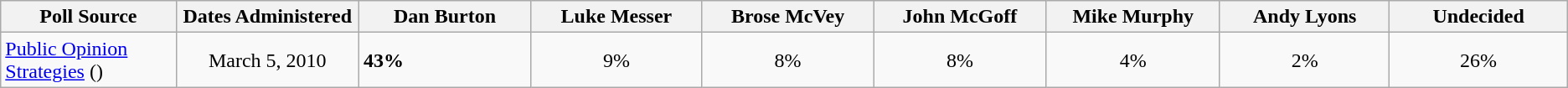<table class="wikitable">
<tr valign=bottom>
<th style="width:150px;">Poll Source</th>
<th style="width:150px;">Dates Administered</th>
<th style="width:150px;">Dan Burton</th>
<th style="width:150px;">Luke Messer</th>
<th style="width:150px;">Brose McVey</th>
<th style="width:150px;">John McGoff</th>
<th style="width:150px;">Mike Murphy</th>
<th style="width:150px;">Andy Lyons</th>
<th style="width:150px;">Undecided</th>
</tr>
<tr>
<td><a href='#'>Public Opinion Strategies</a> ()</td>
<td align=center>March 5, 2010</td>
<td><strong>43%</strong></td>
<td align=center>9%</td>
<td align=center>8%</td>
<td align=center>8%</td>
<td align=center>4%</td>
<td align=center>2%</td>
<td align=center>26%</td>
</tr>
</table>
